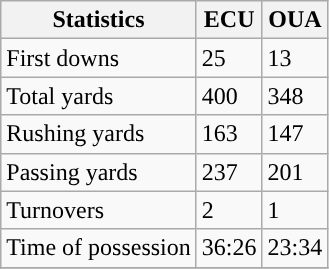<table class="wikitable" style="float: left;">
<tr>
<th>Statistics</th>
<th>ECU</th>
<th>OUA</th>
</tr>
<tr>
<td>First downs</td>
<td>25</td>
<td>13</td>
</tr>
<tr>
<td>Total yards</td>
<td>400</td>
<td>348</td>
</tr>
<tr>
<td>Rushing yards</td>
<td>163</td>
<td>147</td>
</tr>
<tr>
<td>Passing yards</td>
<td>237</td>
<td>201</td>
</tr>
<tr>
<td>Turnovers</td>
<td>2</td>
<td>1</td>
</tr>
<tr>
<td>Time of possession</td>
<td>36:26</td>
<td>23:34</td>
</tr>
<tr>
</tr>
</table>
